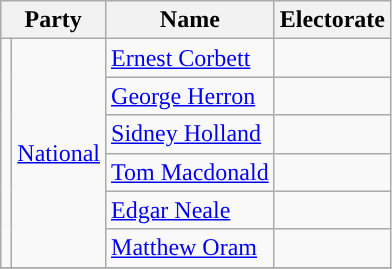<table class="wikitable">
<tr>
<th colspan=2>Party</th>
<th>Name</th>
<th>Electorate</th>
</tr>
<tr>
<td rowspan=6 style="background-color: "></td>
<td rowspan=6><a href='#'>National</a></td>
<td><a href='#'>Ernest Corbett</a></td>
<td></td>
</tr>
<tr>
<td><a href='#'>George Herron</a></td>
<td></td>
</tr>
<tr>
<td><a href='#'>Sidney Holland</a></td>
<td></td>
</tr>
<tr>
<td><a href='#'>Tom Macdonald</a></td>
<td></td>
</tr>
<tr>
<td><a href='#'>Edgar Neale</a></td>
<td></td>
</tr>
<tr>
<td><a href='#'>Matthew Oram</a></td>
<td></td>
</tr>
<tr>
</tr>
</table>
